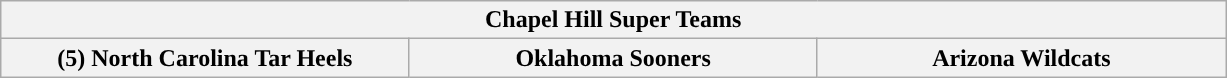<table class="wikitable">
<tr>
<th colspan=4>Chapel Hill Super Teams</th>
</tr>
<tr>
<th style="width: 25%; ">(5) North Carolina Tar Heels</th>
<th style="width: 25%; ">Oklahoma Sooners</th>
<th style="width: 25%; ">Arizona Wildcats</th>
</tr>
</table>
